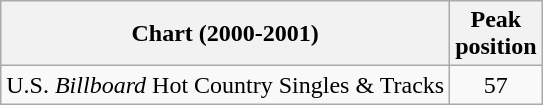<table class="wikitable sortable">
<tr>
<th>Chart (2000-2001)</th>
<th>Peak<br>position</th>
</tr>
<tr>
<td>U.S. <em>Billboard</em> Hot Country Singles & Tracks</td>
<td align="center">57</td>
</tr>
</table>
